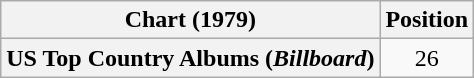<table class="wikitable plainrowheaders" style="text-align:center">
<tr>
<th scope="col">Chart (1979)</th>
<th scope="col">Position</th>
</tr>
<tr>
<th scope="row">US Top Country Albums (<em>Billboard</em>)</th>
<td>26</td>
</tr>
</table>
